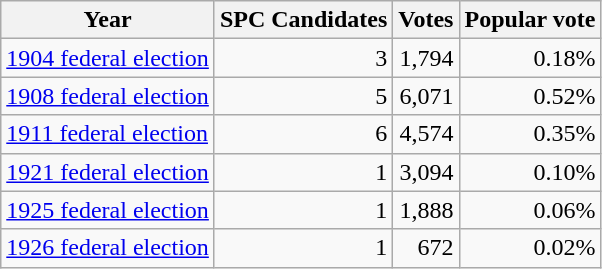<table class="wikitable">
<tr>
<th>Year</th>
<th>SPC Candidates</th>
<th>Votes</th>
<th>Popular vote</th>
</tr>
<tr>
<td><a href='#'>1904 federal election</a></td>
<td align=right>3</td>
<td align=right>1,794</td>
<td align=right>0.18%</td>
</tr>
<tr>
<td><a href='#'>1908 federal election</a></td>
<td align=right>5</td>
<td align=right>6,071</td>
<td align=right>0.52%</td>
</tr>
<tr>
<td><a href='#'>1911 federal election</a></td>
<td align=right>6</td>
<td align=right>4,574</td>
<td align=right>0.35%</td>
</tr>
<tr>
<td><a href='#'>1921 federal election</a></td>
<td align=right>1</td>
<td align=right>3,094</td>
<td align=right>0.10%</td>
</tr>
<tr>
<td><a href='#'>1925 federal election</a></td>
<td align=right>1</td>
<td align=right>1,888</td>
<td align=right>0.06%</td>
</tr>
<tr>
<td><a href='#'>1926 federal election</a></td>
<td align=right>1</td>
<td align=right>672</td>
<td align=right>0.02%</td>
</tr>
</table>
